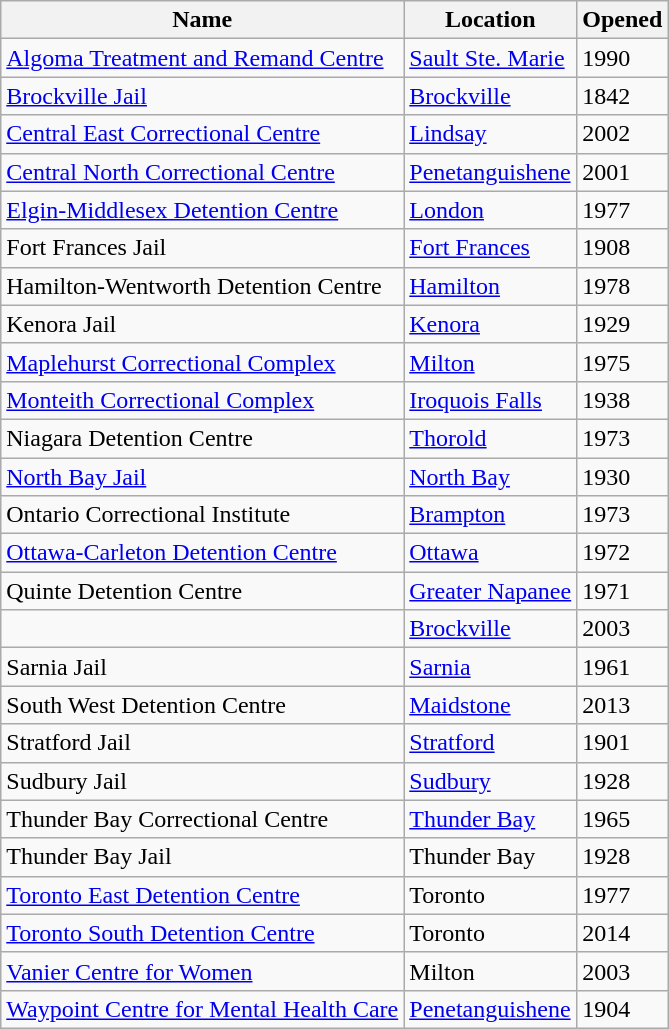<table class="wikitable sortable">
<tr>
<th>Name</th>
<th>Location</th>
<th>Opened</th>
</tr>
<tr>
<td><a href='#'>Algoma Treatment and Remand Centre</a></td>
<td><a href='#'>Sault Ste. Marie</a></td>
<td>1990</td>
</tr>
<tr>
<td><a href='#'>Brockville Jail</a></td>
<td><a href='#'>Brockville</a></td>
<td>1842</td>
</tr>
<tr>
<td><a href='#'>Central East Correctional Centre</a></td>
<td><a href='#'>Lindsay</a></td>
<td>2002</td>
</tr>
<tr>
<td><a href='#'>Central North Correctional Centre</a></td>
<td><a href='#'>Penetanguishene</a></td>
<td>2001</td>
</tr>
<tr>
<td><a href='#'>Elgin-Middlesex Detention Centre</a></td>
<td><a href='#'>London</a></td>
<td>1977</td>
</tr>
<tr>
<td>Fort Frances Jail</td>
<td><a href='#'>Fort Frances</a></td>
<td>1908</td>
</tr>
<tr>
<td>Hamilton-Wentworth Detention Centre</td>
<td><a href='#'>Hamilton</a></td>
<td>1978</td>
</tr>
<tr>
<td>Kenora Jail</td>
<td><a href='#'>Kenora</a></td>
<td>1929</td>
</tr>
<tr>
<td><a href='#'>Maplehurst Correctional Complex</a></td>
<td><a href='#'>Milton</a></td>
<td>1975</td>
</tr>
<tr>
<td><a href='#'>Monteith Correctional Complex</a></td>
<td><a href='#'>Iroquois Falls</a></td>
<td>1938</td>
</tr>
<tr>
<td>Niagara Detention Centre</td>
<td><a href='#'>Thorold</a></td>
<td>1973</td>
</tr>
<tr>
<td><a href='#'>North Bay Jail</a></td>
<td><a href='#'>North Bay</a></td>
<td>1930</td>
</tr>
<tr>
<td>Ontario Correctional Institute</td>
<td><a href='#'>Brampton</a></td>
<td>1973</td>
</tr>
<tr>
<td><a href='#'>Ottawa-Carleton Detention Centre</a></td>
<td><a href='#'>Ottawa</a></td>
<td>1972</td>
</tr>
<tr>
<td>Quinte Detention Centre</td>
<td><a href='#'>Greater Napanee</a></td>
<td>1971</td>
</tr>
<tr>
<td></td>
<td><a href='#'>Brockville</a></td>
<td>2003</td>
</tr>
<tr>
<td>Sarnia Jail</td>
<td><a href='#'>Sarnia</a></td>
<td>1961</td>
</tr>
<tr>
<td>South West Detention Centre</td>
<td><a href='#'>Maidstone</a></td>
<td>2013</td>
</tr>
<tr>
<td>Stratford Jail</td>
<td><a href='#'>Stratford</a></td>
<td>1901</td>
</tr>
<tr>
<td>Sudbury Jail</td>
<td><a href='#'>Sudbury</a></td>
<td>1928</td>
</tr>
<tr>
<td>Thunder Bay Correctional Centre</td>
<td><a href='#'>Thunder Bay</a></td>
<td>1965</td>
</tr>
<tr>
<td>Thunder Bay Jail</td>
<td>Thunder Bay</td>
<td>1928</td>
</tr>
<tr>
<td><a href='#'>Toronto East Detention Centre</a></td>
<td>Toronto</td>
<td>1977</td>
</tr>
<tr>
<td><a href='#'>Toronto South Detention Centre</a></td>
<td>Toronto</td>
<td>2014</td>
</tr>
<tr>
<td><a href='#'>Vanier Centre for Women</a></td>
<td>Milton</td>
<td>2003</td>
</tr>
<tr>
<td><a href='#'>Waypoint Centre for Mental Health Care</a></td>
<td><a href='#'>Penetanguishene</a></td>
<td>1904</td>
</tr>
</table>
